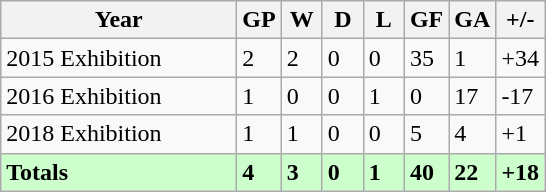<table class="wikitable">
<tr>
<th width="150">Year</th>
<th width="20">GP</th>
<th width="20">W</th>
<th width="20">D</th>
<th width="20">L</th>
<th width="20">GF</th>
<th width="20">GA</th>
<th width="20">+/-</th>
</tr>
<tr>
<td> 2015 Exhibition</td>
<td>2</td>
<td>2</td>
<td>0</td>
<td>0</td>
<td>35</td>
<td>1</td>
<td>+34</td>
</tr>
<tr>
<td> 2016 Exhibition</td>
<td>1</td>
<td>0</td>
<td>0</td>
<td>1</td>
<td>0</td>
<td>17</td>
<td>-17</td>
</tr>
<tr>
<td> 2018 Exhibition</td>
<td>1</td>
<td>1</td>
<td>0</td>
<td>0</td>
<td>5</td>
<td>4</td>
<td>+1</td>
</tr>
<tr style="background:#ccffcc;">
<td style="text-align:left;"><strong>Totals</strong></td>
<td><strong>4</strong></td>
<td><strong>3</strong></td>
<td><strong>0</strong></td>
<td><strong>1</strong></td>
<td><strong>40</strong></td>
<td><strong>22</strong></td>
<td><strong>+18</strong></td>
</tr>
</table>
